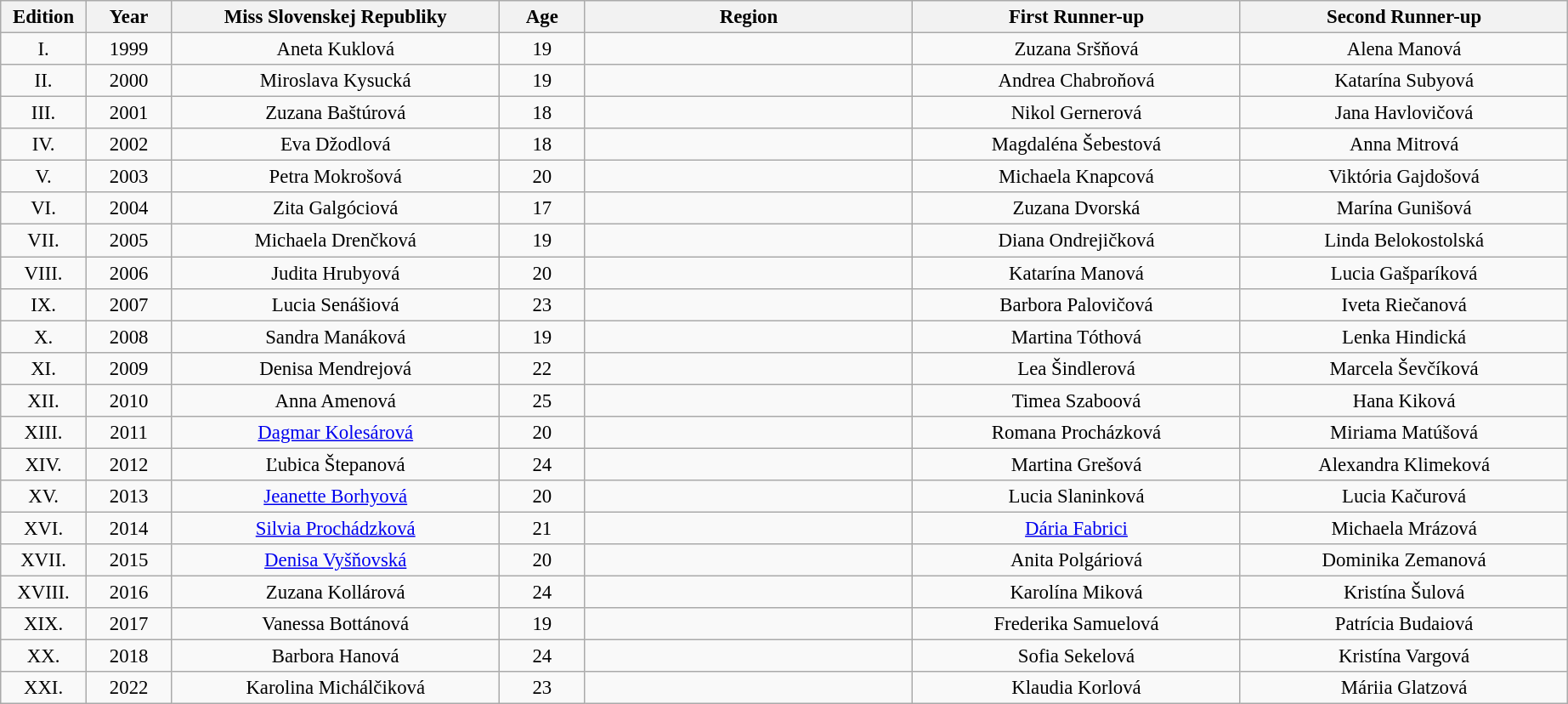<table class="wikitable sortable" style="font-size: 95%; text-align:center">
<tr>
<th width="60">Edition</th>
<th width="60">Year</th>
<th width="250">Miss Slovenskej Republiky</th>
<th width="60">Age</th>
<th width="250">Region</th>
<th width="250">First Runner-up</th>
<th width="250">Second Runner-up</th>
</tr>
<tr>
<td>I.</td>
<td>1999</td>
<td>Aneta Kuklová</td>
<td>19</td>
<td></td>
<td>Zuzana Sršňová</td>
<td>Alena Manová</td>
</tr>
<tr style="text-align:center;">
<td>II.</td>
<td>2000</td>
<td>Miroslava Kysucká</td>
<td>19</td>
<td></td>
<td>Andrea Chabroňová</td>
<td>Katarína Subyová</td>
</tr>
<tr style="text-align:center;">
<td>III.</td>
<td>2001</td>
<td>Zuzana Baštúrová</td>
<td>18</td>
<td></td>
<td>Nikol Gernerová</td>
<td>Jana Havlovičová</td>
</tr>
<tr style="text-align:center;">
<td>IV.</td>
<td>2002</td>
<td>Eva Džodlová</td>
<td>18</td>
<td></td>
<td>Magdaléna Šebestová</td>
<td>Anna Mitrová</td>
</tr>
<tr style="text-align:center;">
<td>V.</td>
<td>2003</td>
<td>Petra Mokrošová</td>
<td>20</td>
<td></td>
<td>Michaela Knapcová</td>
<td>Viktória Gajdošová</td>
</tr>
<tr style="text-align:center;">
<td>VI.</td>
<td>2004</td>
<td>Zita Galgóciová</td>
<td>17</td>
<td></td>
<td>Zuzana Dvorská</td>
<td>Marína Gunišová</td>
</tr>
<tr style="text-align:center;">
<td>VII.</td>
<td>2005</td>
<td>Michaela Drenčková</td>
<td>19</td>
<td></td>
<td>Diana Ondrejičková</td>
<td>Linda Belokostolská</td>
</tr>
<tr style="text-align:center;">
<td>VIII.</td>
<td>2006</td>
<td>Judita Hrubyová</td>
<td>20</td>
<td></td>
<td>Katarína Manová</td>
<td>Lucia Gašparíková</td>
</tr>
<tr style="text-align:center;">
<td>IX.</td>
<td>2007</td>
<td>Lucia Senášiová</td>
<td>23</td>
<td></td>
<td>Barbora Palovičová</td>
<td>Iveta Riečanová</td>
</tr>
<tr style="text-align:center;">
<td>X.</td>
<td>2008</td>
<td>Sandra Manáková</td>
<td>19</td>
<td></td>
<td>Martina Tóthová</td>
<td>Lenka Hindická</td>
</tr>
<tr style="text-align:center;">
<td>XI.</td>
<td>2009</td>
<td>Denisa Mendrejová</td>
<td>22</td>
<td></td>
<td>Lea Šindlerová</td>
<td>Marcela Ševčíková</td>
</tr>
<tr style="text-align:center;">
<td>XII.</td>
<td>2010</td>
<td>Anna Amenová</td>
<td>25</td>
<td></td>
<td>Timea Szaboová</td>
<td>Hana Kiková</td>
</tr>
<tr style="text-align:center;">
<td>XIII.</td>
<td>2011</td>
<td><a href='#'>Dagmar Kolesárová</a></td>
<td>20</td>
<td></td>
<td>Romana Procházková</td>
<td>Miriama Matúšová</td>
</tr>
<tr style="text-align:center;">
<td>XIV.</td>
<td>2012</td>
<td>Ľubica Štepanová</td>
<td>24</td>
<td></td>
<td>Martina Grešová</td>
<td>Alexandra Klimeková</td>
</tr>
<tr style="text-align:center;">
<td>XV.</td>
<td>2013</td>
<td><a href='#'>Jeanette Borhyová</a></td>
<td>20</td>
<td></td>
<td>Lucia Slaninková</td>
<td>Lucia Kačurová</td>
</tr>
<tr style="text-align:center;">
<td>XVI.</td>
<td>2014</td>
<td><a href='#'>Silvia Prochádzková</a></td>
<td>21</td>
<td></td>
<td><a href='#'>Dária Fabrici</a></td>
<td>Michaela Mrázová</td>
</tr>
<tr style="text-align:center;">
<td>XVII.</td>
<td>2015</td>
<td><a href='#'>Denisa Vyšňovská</a></td>
<td>20</td>
<td></td>
<td>Anita Polgáriová</td>
<td>Dominika Zemanová</td>
</tr>
<tr style="text-align:center;">
<td>XVIII.</td>
<td>2016</td>
<td>Zuzana Kollárová</td>
<td>24</td>
<td></td>
<td>Karolína Miková</td>
<td>Kristína Šulová</td>
</tr>
<tr style="text-align:center;">
<td>XIX.</td>
<td>2017</td>
<td>Vanessa Bottánová</td>
<td>19</td>
<td></td>
<td>Frederika Samuelová</td>
<td>Patrícia Budaiová</td>
</tr>
<tr style="text-align:center;">
<td>XX.</td>
<td>2018</td>
<td>Barbora Hanová</td>
<td>24</td>
<td></td>
<td>Sofia Sekelová</td>
<td>Kristína Vargová</td>
</tr>
<tr style="text-align:center;">
<td>XXI.</td>
<td>2022</td>
<td>Karolina Michálčiková</td>
<td>23</td>
<td></td>
<td>Klaudia Korlová</td>
<td>Máriia Glatzová</td>
</tr>
</table>
